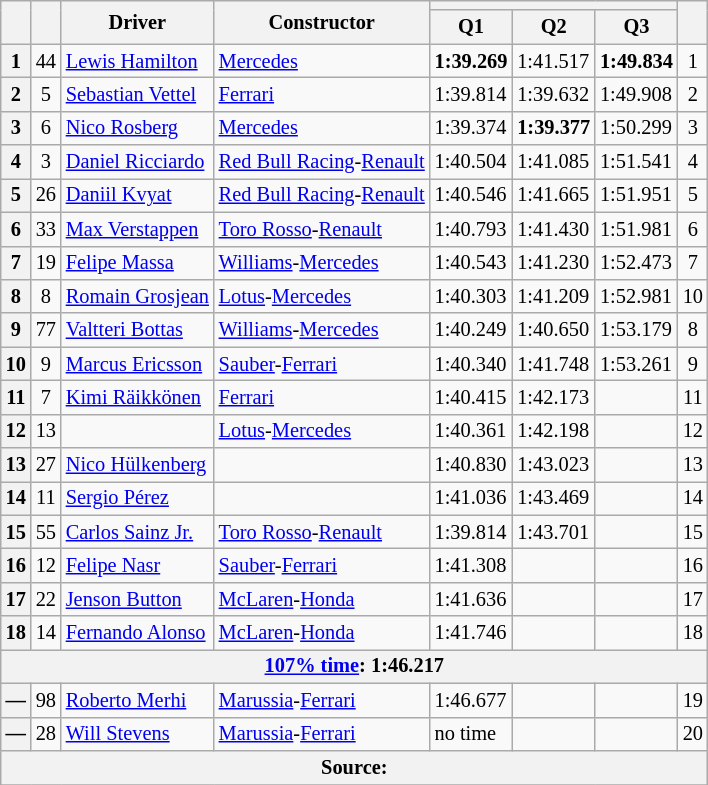<table class="wikitable sortable" style="font-size: 85%;">
<tr>
<th rowspan="2"></th>
<th rowspan="2"></th>
<th rowspan="2">Driver</th>
<th rowspan="2">Constructor</th>
<th colspan="3"></th>
<th rowspan="2"></th>
</tr>
<tr>
<th>Q1</th>
<th>Q2</th>
<th>Q3</th>
</tr>
<tr>
<th>1</th>
<td align="center">44</td>
<td> <a href='#'>Lewis Hamilton</a></td>
<td><a href='#'>Mercedes</a></td>
<td><strong>1:39.269</strong></td>
<td>1:41.517</td>
<td><strong>1:49.834</strong></td>
<td align="center">1</td>
</tr>
<tr>
<th>2</th>
<td align="center">5</td>
<td> <a href='#'>Sebastian Vettel</a></td>
<td><a href='#'>Ferrari</a></td>
<td>1:39.814</td>
<td>1:39.632</td>
<td>1:49.908</td>
<td align="center">2</td>
</tr>
<tr>
<th>3</th>
<td align="center">6</td>
<td> <a href='#'>Nico Rosberg</a></td>
<td><a href='#'>Mercedes</a></td>
<td>1:39.374</td>
<td><strong>1:39.377</strong></td>
<td>1:50.299</td>
<td align="center">3</td>
</tr>
<tr>
<th>4</th>
<td align="center">3</td>
<td> <a href='#'>Daniel Ricciardo</a></td>
<td><a href='#'>Red Bull Racing</a>-<a href='#'>Renault</a></td>
<td>1:40.504</td>
<td>1:41.085</td>
<td>1:51.541</td>
<td align="center">4</td>
</tr>
<tr>
<th>5</th>
<td align="center">26</td>
<td> <a href='#'>Daniil Kvyat</a></td>
<td><a href='#'>Red Bull Racing</a>-<a href='#'>Renault</a></td>
<td>1:40.546</td>
<td>1:41.665</td>
<td>1:51.951</td>
<td align="center">5</td>
</tr>
<tr>
<th>6</th>
<td align="center">33</td>
<td> <a href='#'>Max Verstappen</a></td>
<td><a href='#'>Toro Rosso</a>-<a href='#'>Renault</a></td>
<td>1:40.793</td>
<td>1:41.430</td>
<td>1:51.981</td>
<td align="center">6</td>
</tr>
<tr>
<th>7</th>
<td align="center">19</td>
<td> <a href='#'>Felipe Massa</a></td>
<td><a href='#'>Williams</a>-<a href='#'>Mercedes</a></td>
<td>1:40.543</td>
<td>1:41.230</td>
<td>1:52.473</td>
<td align="center">7</td>
</tr>
<tr>
<th>8</th>
<td align="center">8</td>
<td> <a href='#'>Romain Grosjean</a></td>
<td><a href='#'>Lotus</a>-<a href='#'>Mercedes</a></td>
<td>1:40.303</td>
<td>1:41.209</td>
<td>1:52.981</td>
<td align="center">10</td>
</tr>
<tr>
<th>9</th>
<td align="center">77</td>
<td> <a href='#'>Valtteri Bottas</a></td>
<td><a href='#'>Williams</a>-<a href='#'>Mercedes</a></td>
<td>1:40.249</td>
<td>1:40.650</td>
<td>1:53.179</td>
<td align="center">8</td>
</tr>
<tr>
<th>10</th>
<td align="center">9</td>
<td> <a href='#'>Marcus Ericsson</a></td>
<td><a href='#'>Sauber</a>-<a href='#'>Ferrari</a></td>
<td>1:40.340</td>
<td>1:41.748</td>
<td>1:53.261</td>
<td align="center">9</td>
</tr>
<tr>
<th>11</th>
<td align="center">7</td>
<td> <a href='#'>Kimi Räikkönen</a></td>
<td><a href='#'>Ferrari</a></td>
<td>1:40.415</td>
<td>1:42.173</td>
<td></td>
<td align="center">11</td>
</tr>
<tr>
<th>12</th>
<td align="center">13</td>
<td></td>
<td><a href='#'>Lotus</a>-<a href='#'>Mercedes</a></td>
<td>1:40.361</td>
<td>1:42.198</td>
<td></td>
<td align="center">12</td>
</tr>
<tr>
<th>13</th>
<td align="center">27</td>
<td> <a href='#'>Nico Hülkenberg</a></td>
<td></td>
<td>1:40.830</td>
<td>1:43.023</td>
<td></td>
<td align="center">13</td>
</tr>
<tr>
<th>14</th>
<td align="center">11</td>
<td> <a href='#'>Sergio Pérez</a></td>
<td></td>
<td>1:41.036</td>
<td>1:43.469</td>
<td></td>
<td align="center">14</td>
</tr>
<tr>
<th>15</th>
<td align="center">55</td>
<td> <a href='#'>Carlos Sainz Jr.</a></td>
<td><a href='#'>Toro Rosso</a>-<a href='#'>Renault</a></td>
<td>1:39.814</td>
<td>1:43.701</td>
<td></td>
<td align="center">15</td>
</tr>
<tr>
<th>16</th>
<td align="center">12</td>
<td> <a href='#'>Felipe Nasr</a></td>
<td><a href='#'>Sauber</a>-<a href='#'>Ferrari</a></td>
<td>1:41.308</td>
<td></td>
<td></td>
<td align="center">16</td>
</tr>
<tr>
<th>17</th>
<td align="center">22</td>
<td> <a href='#'>Jenson Button</a></td>
<td><a href='#'>McLaren</a>-<a href='#'>Honda</a></td>
<td>1:41.636</td>
<td></td>
<td></td>
<td align="center">17</td>
</tr>
<tr>
<th>18</th>
<td align="center">14</td>
<td> <a href='#'>Fernando Alonso</a></td>
<td><a href='#'>McLaren</a>-<a href='#'>Honda</a></td>
<td>1:41.746</td>
<td></td>
<td></td>
<td align="center">18</td>
</tr>
<tr>
<th colspan=8><a href='#'>107% time</a>: 1:46.217</th>
</tr>
<tr>
<th>—</th>
<td align="center">98</td>
<td> <a href='#'>Roberto Merhi</a></td>
<td><a href='#'>Marussia</a>-<a href='#'>Ferrari</a></td>
<td>1:46.677</td>
<td></td>
<td></td>
<td align="center">19</td>
</tr>
<tr>
<th>—</th>
<td align="center">28</td>
<td> <a href='#'>Will Stevens</a></td>
<td><a href='#'>Marussia</a>-<a href='#'>Ferrari</a></td>
<td>no time</td>
<td></td>
<td></td>
<td align="center">20</td>
</tr>
<tr>
<th colspan=8>Source:</th>
</tr>
<tr>
</tr>
</table>
